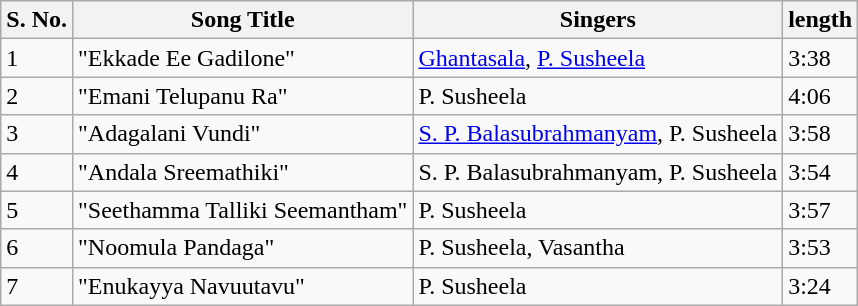<table class="wikitable">
<tr>
<th>S. No.</th>
<th>Song Title</th>
<th>Singers</th>
<th>length</th>
</tr>
<tr>
<td>1</td>
<td>"Ekkade Ee Gadilone"</td>
<td><a href='#'>Ghantasala</a>, <a href='#'>P. Susheela</a></td>
<td>3:38</td>
</tr>
<tr>
<td>2</td>
<td>"Emani Telupanu Ra"</td>
<td>P. Susheela</td>
<td>4:06</td>
</tr>
<tr>
<td>3</td>
<td>"Adagalani Vundi"</td>
<td><a href='#'>S. P. Balasubrahmanyam</a>, P. Susheela</td>
<td>3:58</td>
</tr>
<tr>
<td>4</td>
<td>"Andala Sreemathiki"</td>
<td>S. P. Balasubrahmanyam, P. Susheela</td>
<td>3:54</td>
</tr>
<tr>
<td>5</td>
<td>"Seethamma Talliki Seemantham"</td>
<td>P. Susheela</td>
<td>3:57</td>
</tr>
<tr>
<td>6</td>
<td>"Noomula Pandaga"</td>
<td>P. Susheela, Vasantha</td>
<td>3:53</td>
</tr>
<tr>
<td>7</td>
<td>"Enukayya Navuutavu"</td>
<td>P. Susheela</td>
<td>3:24</td>
</tr>
</table>
